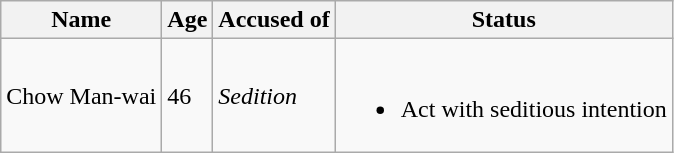<table class="wikitable">
<tr>
<th>Name</th>
<th>Age</th>
<th>Accused of</th>
<th>Status</th>
</tr>
<tr>
<td>Chow Man-wai</td>
<td>46</td>
<td><em>Sedition</em></td>
<td><br><ul><li>Act with seditious intention</li></ul></td>
</tr>
</table>
